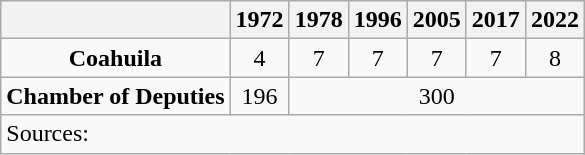<table class="wikitable" style="text-align: center">
<tr>
<th></th>
<th>1972</th>
<th>1978</th>
<th>1996</th>
<th>2005</th>
<th>2017</th>
<th>2022</th>
</tr>
<tr>
<td><strong>Coahuila</strong></td>
<td>4</td>
<td>7</td>
<td>7</td>
<td>7</td>
<td>7</td>
<td>8</td>
</tr>
<tr>
<td><strong>Chamber of Deputies</strong></td>
<td>196</td>
<td colspan=5>300</td>
</tr>
<tr>
<td colspan=7 style="text-align: left">Sources: </td>
</tr>
</table>
